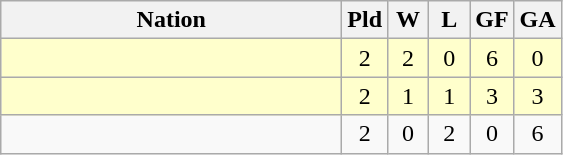<table class=wikitable style="text-align:center">
<tr>
<th width=220]]>Nation</th>
<th width=20]]>Pld</th>
<th width=20>W</th>
<th width=20]]>L</th>
<th width=20]]>GF</th>
<th width=20]]>GA</th>
</tr>
<tr bgcolor=#ffffcc>
<td align=left></td>
<td>2</td>
<td>2</td>
<td>0</td>
<td>6</td>
<td>0</td>
</tr>
<tr bgcolor=#ffffcc>
<td align=left></td>
<td>2</td>
<td>1</td>
<td>1</td>
<td>3</td>
<td>3</td>
</tr>
<tr>
<td align=left></td>
<td>2</td>
<td>0</td>
<td>2</td>
<td>0</td>
<td>6</td>
</tr>
</table>
